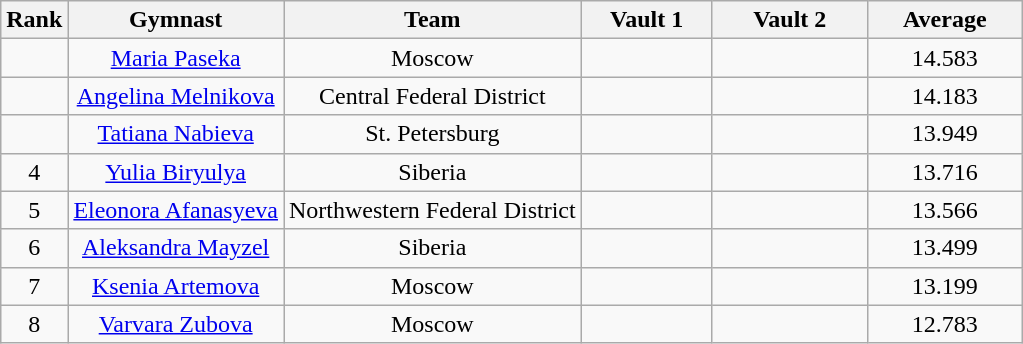<table class="wikitable" style="text-align:center">
<tr>
<th>Rank</th>
<th>Gymnast</th>
<th>Team</th>
<th style="width:5em">Vault 1</th>
<th style="width:6em">Vault 2</th>
<th style="width:6em">Average</th>
</tr>
<tr>
<td></td>
<td><a href='#'>Maria Paseka</a></td>
<td>Moscow</td>
<td></td>
<td></td>
<td>14.583</td>
</tr>
<tr>
<td></td>
<td><a href='#'>Angelina Melnikova</a></td>
<td>Central Federal District</td>
<td></td>
<td></td>
<td>14.183</td>
</tr>
<tr>
<td></td>
<td><a href='#'>Tatiana Nabieva</a></td>
<td>St. Petersburg</td>
<td></td>
<td></td>
<td>13.949</td>
</tr>
<tr>
<td>4</td>
<td><a href='#'>Yulia Biryulya</a></td>
<td>Siberia</td>
<td></td>
<td></td>
<td>13.716</td>
</tr>
<tr>
<td>5</td>
<td><a href='#'>Eleonora Afanasyeva</a></td>
<td>Northwestern Federal District</td>
<td></td>
<td></td>
<td>13.566</td>
</tr>
<tr>
<td>6</td>
<td><a href='#'>Aleksandra Mayzel</a></td>
<td>Siberia</td>
<td></td>
<td></td>
<td>13.499</td>
</tr>
<tr>
<td>7</td>
<td><a href='#'>Ksenia Artemova</a></td>
<td>Moscow</td>
<td></td>
<td></td>
<td>13.199</td>
</tr>
<tr>
<td>8</td>
<td><a href='#'>Varvara Zubova</a></td>
<td>Moscow</td>
<td></td>
<td></td>
<td>12.783</td>
</tr>
</table>
